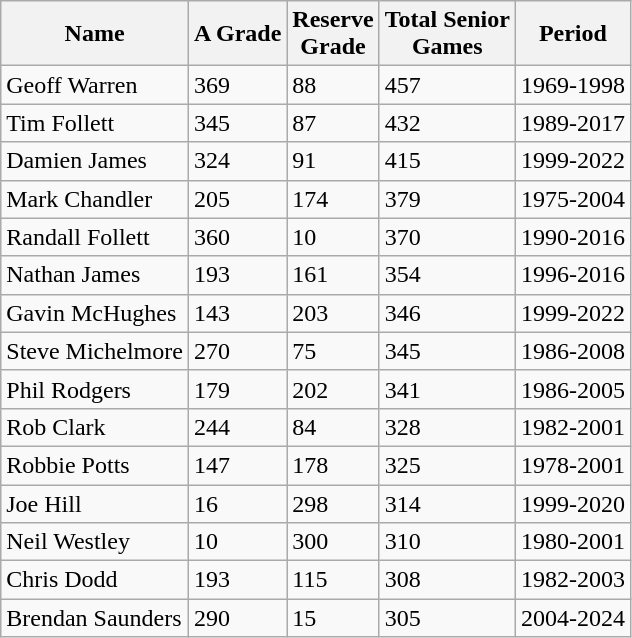<table class="wikitable sortable">
<tr>
<th>Name</th>
<th>A Grade</th>
<th>Reserve<br>Grade</th>
<th>Total Senior<br>Games</th>
<th>Period</th>
</tr>
<tr>
<td>Geoff Warren</td>
<td>369</td>
<td>88</td>
<td>457</td>
<td>1969-1998</td>
</tr>
<tr>
<td>Tim Follett</td>
<td>345</td>
<td>87</td>
<td>432</td>
<td>1989-2017</td>
</tr>
<tr>
<td>Damien James</td>
<td>324</td>
<td>91</td>
<td>415</td>
<td>1999-2022</td>
</tr>
<tr>
<td>Mark Chandler</td>
<td>205</td>
<td>174</td>
<td>379</td>
<td>1975-2004</td>
</tr>
<tr>
<td>Randall Follett</td>
<td>360</td>
<td>10</td>
<td>370</td>
<td>1990-2016</td>
</tr>
<tr>
<td>Nathan James</td>
<td>193</td>
<td>161</td>
<td>354</td>
<td>1996-2016</td>
</tr>
<tr>
<td>Gavin McHughes</td>
<td>143</td>
<td>203</td>
<td>346</td>
<td>1999-2022</td>
</tr>
<tr>
<td>Steve Michelmore</td>
<td>270</td>
<td>75</td>
<td>345</td>
<td>1986-2008</td>
</tr>
<tr>
<td>Phil Rodgers</td>
<td>179</td>
<td>202</td>
<td>341</td>
<td>1986-2005</td>
</tr>
<tr>
<td>Rob Clark</td>
<td>244</td>
<td>84</td>
<td>328</td>
<td>1982-2001</td>
</tr>
<tr>
<td>Robbie Potts</td>
<td>147</td>
<td>178</td>
<td>325</td>
<td>1978-2001</td>
</tr>
<tr>
<td>Joe Hill</td>
<td>16</td>
<td>298</td>
<td>314</td>
<td>1999-2020</td>
</tr>
<tr>
<td>Neil Westley</td>
<td>10</td>
<td>300</td>
<td>310</td>
<td>1980-2001</td>
</tr>
<tr>
<td>Chris Dodd</td>
<td>193</td>
<td>115</td>
<td>308</td>
<td>1982-2003</td>
</tr>
<tr>
<td>Brendan Saunders</td>
<td>290</td>
<td>15</td>
<td>305</td>
<td>2004-2024</td>
</tr>
</table>
